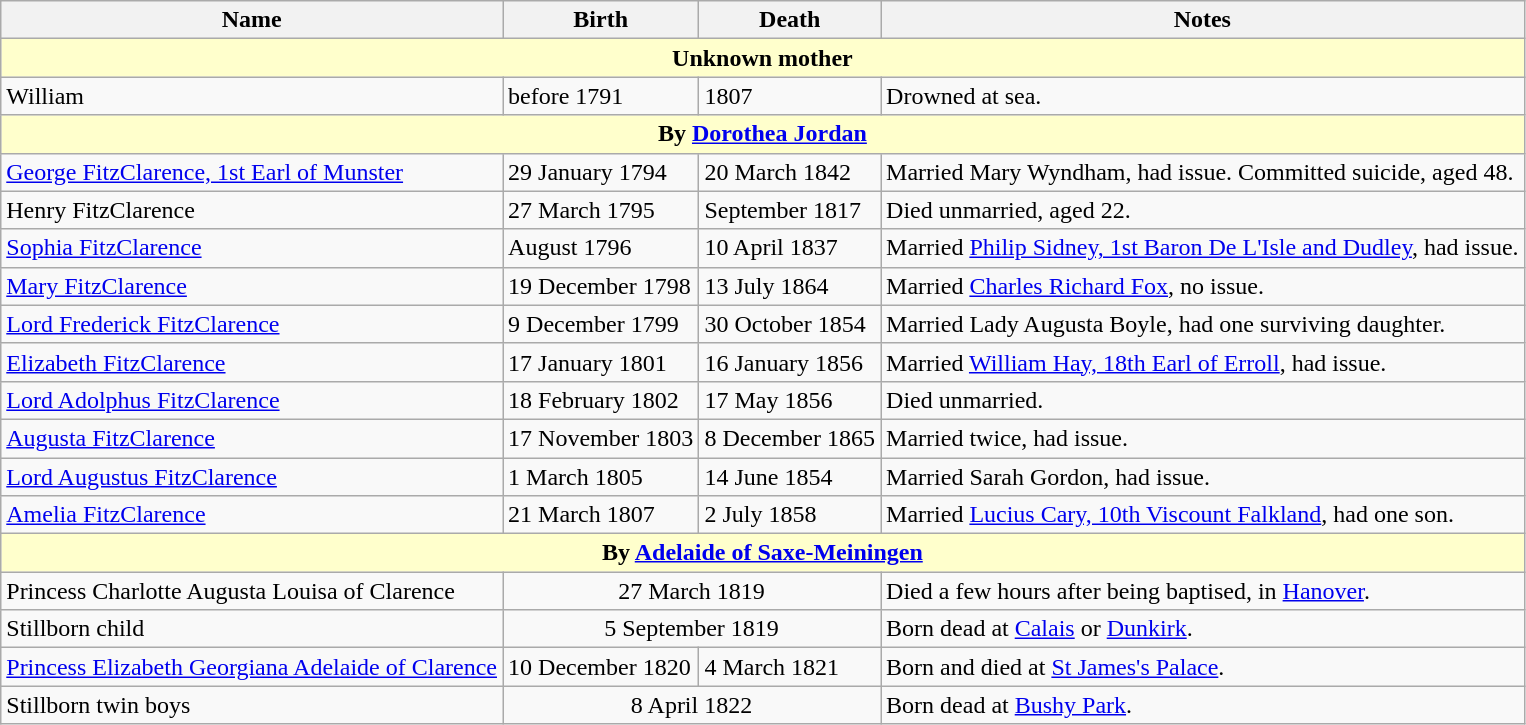<table class="wikitable">
<tr>
<th>Name</th>
<th>Birth</th>
<th>Death</th>
<th>Notes</th>
</tr>
<tr>
<td colspan="4" style="text-align:center; background:#FFFFCC;"><strong>Unknown mother</strong></td>
</tr>
<tr>
<td>William</td>
<td>before 1791</td>
<td>1807</td>
<td>Drowned at sea.</td>
</tr>
<tr>
<td colspan="4" style="text-align:center; background:#FFFFCC;"><strong>By <a href='#'>Dorothea Jordan</a></strong></td>
</tr>
<tr>
<td><a href='#'>George FitzClarence, 1st Earl of Munster</a></td>
<td>29 January 1794</td>
<td>20 March 1842</td>
<td>Married Mary Wyndham, had issue. Committed suicide, aged 48.</td>
</tr>
<tr>
<td>Henry FitzClarence</td>
<td>27 March 1795</td>
<td>September 1817</td>
<td>Died unmarried, aged 22.</td>
</tr>
<tr>
<td><a href='#'>Sophia FitzClarence</a></td>
<td>August 1796</td>
<td>10 April 1837</td>
<td>Married <a href='#'>Philip Sidney, 1st Baron De L'Isle and Dudley</a>, had issue.</td>
</tr>
<tr>
<td><a href='#'>Mary FitzClarence</a></td>
<td>19 December 1798</td>
<td>13 July 1864</td>
<td>Married <a href='#'>Charles Richard Fox</a>, no issue.</td>
</tr>
<tr>
<td><a href='#'>Lord Frederick FitzClarence</a></td>
<td>9 December 1799</td>
<td>30 October 1854</td>
<td>Married Lady Augusta Boyle, had one surviving daughter.</td>
</tr>
<tr>
<td><a href='#'>Elizabeth FitzClarence</a></td>
<td>17 January 1801</td>
<td>16 January 1856</td>
<td>Married <a href='#'>William Hay, 18th Earl of Erroll</a>, had issue.</td>
</tr>
<tr>
<td><a href='#'>Lord Adolphus FitzClarence</a></td>
<td>18 February 1802</td>
<td>17 May 1856</td>
<td>Died unmarried.</td>
</tr>
<tr>
<td><a href='#'>Augusta FitzClarence</a></td>
<td>17 November 1803</td>
<td>8 December 1865</td>
<td>Married twice, had issue.</td>
</tr>
<tr>
<td><a href='#'>Lord Augustus FitzClarence</a></td>
<td>1 March 1805</td>
<td>14 June 1854</td>
<td>Married Sarah Gordon, had issue.</td>
</tr>
<tr>
<td><a href='#'>Amelia FitzClarence</a></td>
<td>21 March 1807</td>
<td>2 July 1858</td>
<td>Married <a href='#'>Lucius Cary, 10th Viscount Falkland</a>, had one son.</td>
</tr>
<tr>
<td colspan="4" style="text-align:center; background:#FFFFCC;"><strong>By <a href='#'>Adelaide of Saxe-Meiningen</a></strong></td>
</tr>
<tr>
<td>Princess Charlotte Augusta Louisa of Clarence</td>
<td colspan="2" style="text-align:center;">27 March 1819</td>
<td>Died a few hours after being baptised, in <a href='#'>Hanover</a>.</td>
</tr>
<tr>
<td>Stillborn child</td>
<td colspan="2" style="text-align:center;">5 September 1819</td>
<td>Born dead at <a href='#'>Calais</a> or <a href='#'>Dunkirk</a>.</td>
</tr>
<tr>
<td><a href='#'>Princess Elizabeth Georgiana Adelaide of Clarence</a></td>
<td>10 December 1820</td>
<td>4 March 1821</td>
<td>Born and died at <a href='#'>St James's Palace</a>.</td>
</tr>
<tr>
<td>Stillborn twin boys</td>
<td colspan="2" style="text-align:center;">8 April 1822</td>
<td>Born dead at <a href='#'>Bushy Park</a>.</td>
</tr>
</table>
